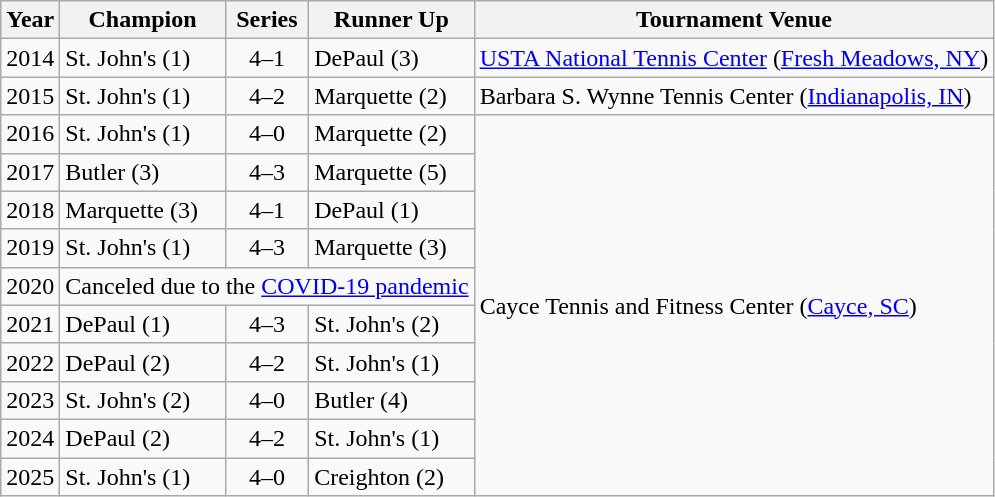<table class="wikitable" sortable">
<tr>
<th>Year</th>
<th>Champion</th>
<th>Series</th>
<th>Runner Up</th>
<th>Tournament Venue</th>
</tr>
<tr>
<td>2014</td>
<td>St. John's (1)</td>
<td style="text-align:center">4–1</td>
<td>DePaul (3)</td>
<td><a href='#'>USTA National Tennis Center</a> (<a href='#'>Fresh Meadows, NY</a>)</td>
</tr>
<tr>
<td>2015</td>
<td>St. John's (1)</td>
<td style="text-align:center">4–2</td>
<td>Marquette (2)</td>
<td>Barbara S. Wynne Tennis Center (<a href='#'>Indianapolis, IN</a>)</td>
</tr>
<tr>
<td>2016</td>
<td>St. John's (1)</td>
<td style="text-align:center">4–0</td>
<td>Marquette (2)</td>
<td rowspan="10">Cayce Tennis and Fitness Center (<a href='#'>Cayce, SC</a>)</td>
</tr>
<tr>
<td>2017</td>
<td>Butler (3)</td>
<td style="text-align:center">4–3</td>
<td>Marquette (5)</td>
</tr>
<tr>
<td>2018</td>
<td>Marquette (3)</td>
<td style="text-align:center">4–1</td>
<td>DePaul (1)</td>
</tr>
<tr>
<td>2019</td>
<td>St. John's (1)</td>
<td style="text-align:center">4–3</td>
<td>Marquette (3)</td>
</tr>
<tr>
<td>2020</td>
<td colspan="3">Canceled due to the <a href='#'>COVID-19 pandemic</a></td>
</tr>
<tr>
<td>2021</td>
<td>DePaul (1)</td>
<td style="text-align:center">4–3</td>
<td>St. John's (2)</td>
</tr>
<tr>
<td>2022</td>
<td>DePaul (2)</td>
<td style="text-align:center">4–2</td>
<td>St. John's (1)</td>
</tr>
<tr>
<td>2023</td>
<td>St. John's (2)</td>
<td style="text-align:center">4–0</td>
<td>Butler (4)</td>
</tr>
<tr>
<td>2024</td>
<td>DePaul (2)</td>
<td style="text-align:center">4–2</td>
<td>St. John's (1)</td>
</tr>
<tr>
<td>2025</td>
<td>St. John's (1)</td>
<td style="text-align:center">4–0</td>
<td>Creighton (2)</td>
</tr>
</table>
